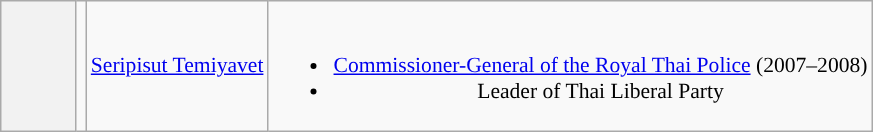<table class="wikitable" style="font-size:90%; text-align:center;">
<tr>
<th style="width:3em; font-size:; background:"></th>
<td></td>
<td><a href='#'>Seripisut Temiyavet</a></td>
<td><br><ul><li><a href='#'>Commissioner-General of the Royal Thai Police</a> (2007–2008)</li><li>Leader of Thai Liberal Party</li></ul></td>
</tr>
</table>
